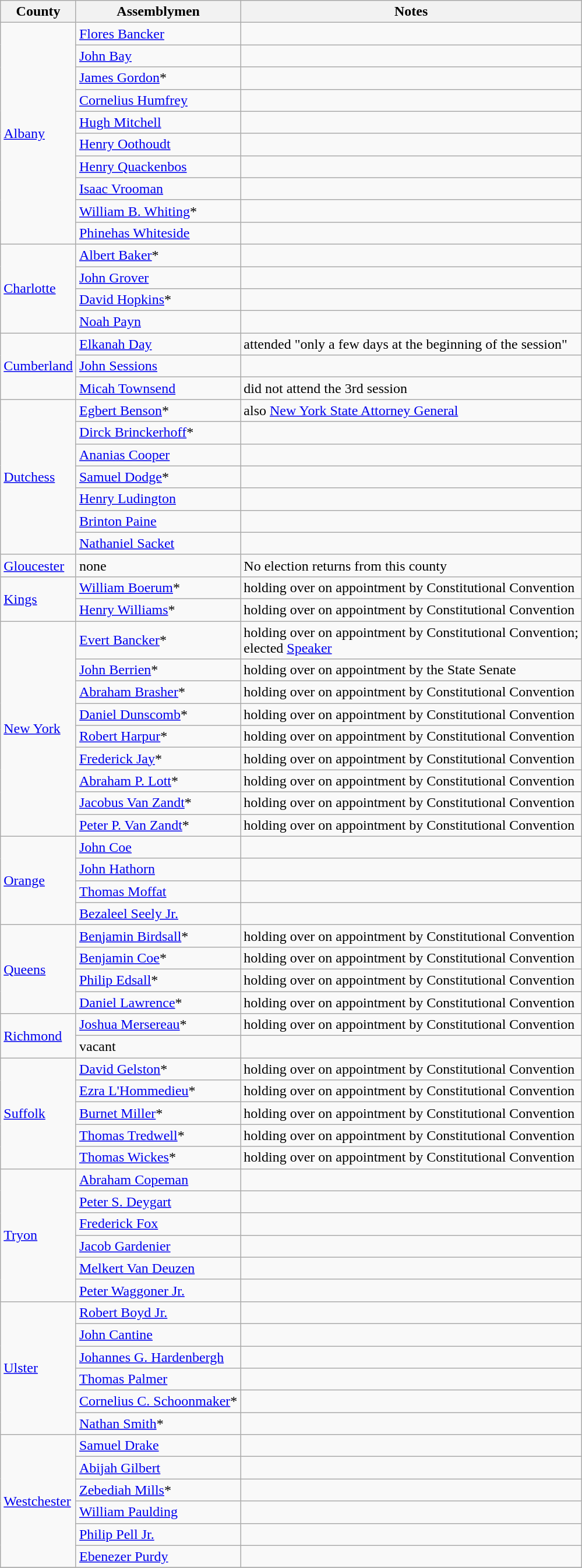<table class=wikitable>
<tr>
<th>County</th>
<th>Assemblymen</th>
<th>Notes</th>
</tr>
<tr>
<td rowspan="10"><a href='#'>Albany</a></td>
<td><a href='#'>Flores Bancker</a></td>
<td></td>
</tr>
<tr>
<td><a href='#'>John Bay</a></td>
<td></td>
</tr>
<tr>
<td><a href='#'>James Gordon</a>*</td>
<td></td>
</tr>
<tr>
<td><a href='#'>Cornelius Humfrey</a></td>
<td></td>
</tr>
<tr>
<td><a href='#'>Hugh Mitchell</a></td>
<td></td>
</tr>
<tr>
<td><a href='#'>Henry Oothoudt</a></td>
<td></td>
</tr>
<tr>
<td><a href='#'>Henry Quackenbos</a></td>
<td></td>
</tr>
<tr>
<td><a href='#'>Isaac Vrooman</a></td>
<td></td>
</tr>
<tr>
<td><a href='#'>William B. Whiting</a>*</td>
<td></td>
</tr>
<tr>
<td><a href='#'>Phinehas Whiteside</a></td>
<td></td>
</tr>
<tr>
<td rowspan="4"><a href='#'>Charlotte</a></td>
<td><a href='#'>Albert Baker</a>*</td>
<td></td>
</tr>
<tr>
<td><a href='#'>John Grover</a></td>
<td></td>
</tr>
<tr>
<td><a href='#'>David Hopkins</a>*</td>
<td></td>
</tr>
<tr>
<td><a href='#'>Noah Payn</a></td>
<td></td>
</tr>
<tr>
<td rowspan="3"><a href='#'>Cumberland</a></td>
<td><a href='#'>Elkanah Day</a></td>
<td>attended "only a few days at the beginning of the session"</td>
</tr>
<tr>
<td><a href='#'>John Sessions</a></td>
<td></td>
</tr>
<tr>
<td><a href='#'>Micah Townsend</a></td>
<td>did not attend the 3rd session</td>
</tr>
<tr>
<td rowspan="7"><a href='#'>Dutchess</a></td>
<td><a href='#'>Egbert Benson</a>*</td>
<td>also <a href='#'>New York State Attorney General</a></td>
</tr>
<tr>
<td><a href='#'>Dirck Brinckerhoff</a>*</td>
<td></td>
</tr>
<tr>
<td><a href='#'>Ananias Cooper</a></td>
<td></td>
</tr>
<tr>
<td><a href='#'>Samuel Dodge</a>*</td>
<td></td>
</tr>
<tr>
<td><a href='#'>Henry Ludington</a></td>
<td></td>
</tr>
<tr>
<td><a href='#'>Brinton Paine</a></td>
<td></td>
</tr>
<tr>
<td><a href='#'>Nathaniel Sacket</a></td>
<td></td>
</tr>
<tr>
<td><a href='#'>Gloucester</a></td>
<td>none</td>
<td>No election returns from this county</td>
</tr>
<tr>
<td rowspan="2"><a href='#'>Kings</a></td>
<td><a href='#'>William Boerum</a>*</td>
<td>holding over on appointment by Constitutional Convention</td>
</tr>
<tr>
<td><a href='#'>Henry Williams</a>*</td>
<td>holding over on appointment by Constitutional Convention</td>
</tr>
<tr>
<td rowspan="9"><a href='#'>New York</a></td>
<td><a href='#'>Evert Bancker</a>*</td>
<td>holding over on appointment by Constitutional Convention; <br>elected <a href='#'>Speaker</a></td>
</tr>
<tr>
<td><a href='#'>John Berrien</a>*</td>
<td>holding over on appointment by the State Senate</td>
</tr>
<tr>
<td><a href='#'>Abraham Brasher</a>*</td>
<td>holding over on appointment by Constitutional Convention</td>
</tr>
<tr>
<td><a href='#'>Daniel Dunscomb</a>*</td>
<td>holding over on appointment by Constitutional Convention</td>
</tr>
<tr>
<td><a href='#'>Robert Harpur</a>*</td>
<td>holding over on appointment by Constitutional Convention</td>
</tr>
<tr>
<td><a href='#'>Frederick Jay</a>*</td>
<td>holding over on appointment by Constitutional Convention</td>
</tr>
<tr>
<td><a href='#'>Abraham P. Lott</a>*</td>
<td>holding over on appointment by Constitutional Convention</td>
</tr>
<tr>
<td><a href='#'>Jacobus Van Zandt</a>*</td>
<td>holding over on appointment by Constitutional Convention</td>
</tr>
<tr>
<td><a href='#'>Peter P. Van Zandt</a>*</td>
<td>holding over on appointment by Constitutional Convention</td>
</tr>
<tr>
<td rowspan="4"><a href='#'>Orange</a></td>
<td><a href='#'>John Coe</a></td>
<td></td>
</tr>
<tr>
<td><a href='#'>John Hathorn</a></td>
<td></td>
</tr>
<tr>
<td><a href='#'>Thomas Moffat</a></td>
<td></td>
</tr>
<tr>
<td><a href='#'>Bezaleel Seely Jr.</a></td>
<td></td>
</tr>
<tr>
<td rowspan="4"><a href='#'>Queens</a></td>
<td><a href='#'>Benjamin Birdsall</a>*</td>
<td>holding over on appointment by Constitutional Convention</td>
</tr>
<tr>
<td><a href='#'>Benjamin Coe</a>*</td>
<td>holding over on appointment by Constitutional Convention</td>
</tr>
<tr>
<td><a href='#'>Philip Edsall</a>*</td>
<td>holding over on appointment by Constitutional Convention</td>
</tr>
<tr>
<td><a href='#'>Daniel Lawrence</a>*</td>
<td>holding over on appointment by Constitutional Convention</td>
</tr>
<tr>
<td rowspan="2"><a href='#'>Richmond</a></td>
<td><a href='#'>Joshua Mersereau</a>*</td>
<td>holding over on appointment by Constitutional Convention</td>
</tr>
<tr>
<td>vacant</td>
<td></td>
</tr>
<tr>
<td rowspan="5"><a href='#'>Suffolk</a></td>
<td><a href='#'>David Gelston</a>*</td>
<td>holding over on appointment by Constitutional Convention</td>
</tr>
<tr>
<td><a href='#'>Ezra L'Hommedieu</a>*</td>
<td>holding over on appointment by Constitutional Convention</td>
</tr>
<tr>
<td><a href='#'>Burnet Miller</a>*</td>
<td>holding over on appointment by Constitutional Convention</td>
</tr>
<tr>
<td><a href='#'>Thomas Tredwell</a>*</td>
<td>holding over on appointment by Constitutional Convention</td>
</tr>
<tr>
<td><a href='#'>Thomas Wickes</a>*</td>
<td>holding over on appointment by Constitutional Convention</td>
</tr>
<tr>
<td rowspan="6"><a href='#'>Tryon</a></td>
<td><a href='#'>Abraham Copeman</a></td>
<td></td>
</tr>
<tr>
<td><a href='#'>Peter S. Deygart</a></td>
<td></td>
</tr>
<tr>
<td><a href='#'>Frederick Fox</a></td>
<td></td>
</tr>
<tr>
<td><a href='#'>Jacob Gardenier</a></td>
<td></td>
</tr>
<tr>
<td><a href='#'>Melkert Van Deuzen</a></td>
<td></td>
</tr>
<tr>
<td><a href='#'>Peter Waggoner Jr.</a></td>
<td></td>
</tr>
<tr>
<td rowspan="6"><a href='#'>Ulster</a></td>
<td><a href='#'>Robert Boyd Jr.</a></td>
<td></td>
</tr>
<tr>
<td><a href='#'>John Cantine</a></td>
<td></td>
</tr>
<tr>
<td><a href='#'>Johannes G. Hardenbergh</a></td>
<td></td>
</tr>
<tr>
<td><a href='#'>Thomas Palmer</a></td>
<td></td>
</tr>
<tr>
<td><a href='#'>Cornelius C. Schoonmaker</a>*</td>
<td></td>
</tr>
<tr>
<td><a href='#'>Nathan Smith</a>*</td>
<td></td>
</tr>
<tr>
<td rowspan="6"><a href='#'>Westchester</a></td>
<td><a href='#'>Samuel Drake</a></td>
<td></td>
</tr>
<tr>
<td><a href='#'>Abijah Gilbert</a></td>
<td></td>
</tr>
<tr>
<td><a href='#'>Zebediah Mills</a>*</td>
<td></td>
</tr>
<tr>
<td><a href='#'>William Paulding</a></td>
<td></td>
</tr>
<tr>
<td><a href='#'>Philip Pell Jr.</a></td>
<td></td>
</tr>
<tr>
<td><a href='#'>Ebenezer Purdy</a></td>
<td></td>
</tr>
<tr>
</tr>
</table>
